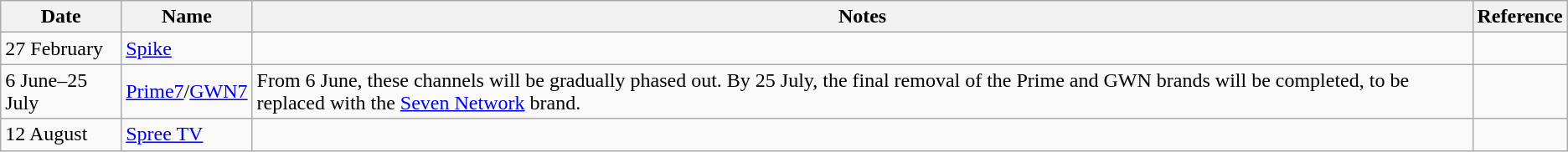<table class="wikitable">
<tr>
<th>Date</th>
<th>Name</th>
<th>Notes</th>
<th>Reference</th>
</tr>
<tr>
<td>27 February</td>
<td><a href='#'>Spike</a></td>
<td></td>
<td></td>
</tr>
<tr>
<td>6 June–25 July</td>
<td><a href='#'>Prime7</a>/<a href='#'>GWN7</a></td>
<td>From 6 June, these channels will be gradually phased out. By 25 July, the final removal of the Prime and GWN brands will be completed, to be replaced with the <a href='#'>Seven Network</a> brand.</td>
<td></td>
</tr>
<tr>
<td>12 August</td>
<td><a href='#'>Spree TV</a></td>
<td></td>
<td></td>
</tr>
</table>
